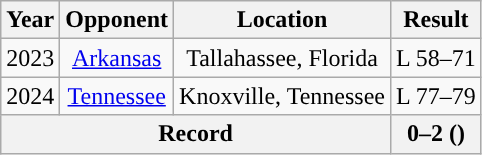<table class="wikitable" style="text-align:center">
<tr>
<th>Year</th>
<th>Opponent</th>
<th>Location</th>
<th>Result</th>
</tr>
<tr align="center">
<td>2023</td>
<td><a href='#'>Arkansas</a></td>
<td>Tallahassee, Florida</td>
<td>L 58–71</td>
</tr>
<tr align="center">
<td>2024</td>
<td><a href='#'>Tennessee</a></td>
<td>Knoxville, Tennessee</td>
<td>L 77–79</td>
</tr>
<tr style="text-align:center;" class="sortbottom">
<th colspan="3;">Record</th>
<th colspan="1;">0–2 ()</th>
</tr>
</table>
